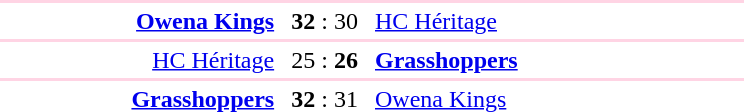<table style="text-align:center" width=500>
<tr>
<th width=30%></th>
<th width=10%></th>
<th width=30%></th>
<th width=10%></th>
</tr>
<tr align="left" bgcolor=#ffd4e4>
<td colspan=4></td>
</tr>
<tr>
<td align="right"><strong><a href='#'>Owena Kings</a></strong> </td>
<td><strong>32</strong> : 30</td>
<td align=left> <a href='#'>HC Héritage</a></td>
</tr>
<tr align="left" bgcolor=#ffd4e4>
<td colspan=4></td>
</tr>
<tr>
<td align="right"><a href='#'>HC Héritage</a> </td>
<td>25 : <strong>26</strong></td>
<td align=left> <strong><a href='#'>Grasshoppers</a></strong></td>
</tr>
<tr align="left" bgcolor=#ffd4e4>
<td colspan=4></td>
</tr>
<tr>
<td align="right"><strong><a href='#'>Grasshoppers</a></strong> </td>
<td><strong>32</strong> : 31</td>
<td align=left> <a href='#'>Owena Kings</a></td>
</tr>
</table>
